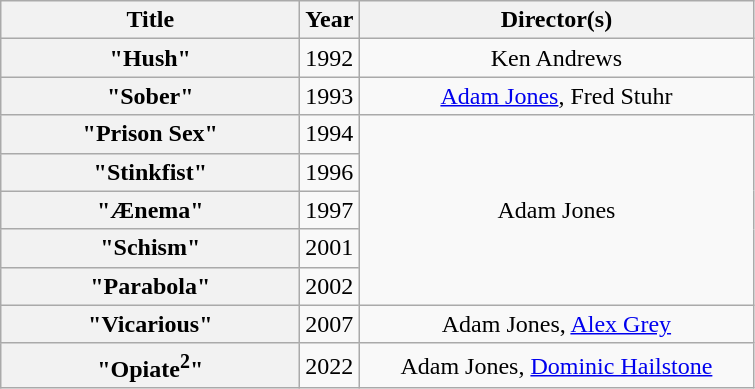<table class="wikitable plainrowheaders" style="text-align:center;">
<tr>
<th scope="col" style="width:12em;">Title</th>
<th scope="col">Year</th>
<th scope="col" style="width:16em;">Director(s)</th>
</tr>
<tr>
<th scope="row">"Hush"</th>
<td>1992</td>
<td>Ken Andrews</td>
</tr>
<tr>
<th scope="row">"Sober"</th>
<td>1993</td>
<td><a href='#'>Adam Jones</a>, Fred Stuhr</td>
</tr>
<tr>
<th scope="row">"Prison Sex"</th>
<td>1994</td>
<td rowspan="5">Adam Jones</td>
</tr>
<tr>
<th scope="row">"Stinkfist"</th>
<td>1996</td>
</tr>
<tr>
<th scope="row">"Ænema"</th>
<td>1997</td>
</tr>
<tr>
<th scope="row">"Schism"</th>
<td>2001</td>
</tr>
<tr>
<th scope="row">"Parabola"</th>
<td>2002</td>
</tr>
<tr>
<th scope="row">"Vicarious"</th>
<td>2007</td>
<td>Adam Jones, <a href='#'>Alex Grey</a></td>
</tr>
<tr>
<th scope="row">"Opiate<sup>2</sup>"</th>
<td>2022</td>
<td>Adam Jones, <a href='#'>Dominic Hailstone</a></td>
</tr>
</table>
